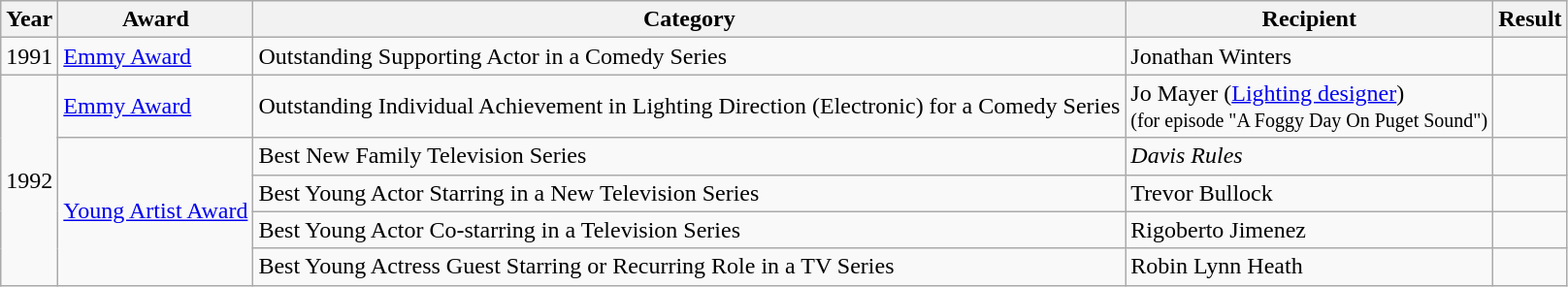<table class="wikitable">
<tr>
<th>Year</th>
<th>Award</th>
<th>Category</th>
<th>Recipient</th>
<th>Result</th>
</tr>
<tr>
<td>1991</td>
<td><a href='#'>Emmy Award</a></td>
<td>Outstanding Supporting Actor in a Comedy Series</td>
<td>Jonathan Winters</td>
<td></td>
</tr>
<tr>
<td rowspan="5">1992</td>
<td><a href='#'>Emmy Award</a></td>
<td>Outstanding Individual Achievement in Lighting Direction (Electronic) for a Comedy Series</td>
<td style="white-space:nowrap;">Jo Mayer (<a href='#'>Lighting designer</a>)<br><small>(for episode "A Foggy Day On Puget Sound")</small></td>
<td></td>
</tr>
<tr>
<td rowspan="4" style="white-space:nowrap;"><a href='#'>Young Artist Award</a></td>
<td>Best New Family Television Series</td>
<td><em>Davis Rules</em></td>
<td></td>
</tr>
<tr>
<td>Best Young Actor Starring in a New Television Series</td>
<td>Trevor Bullock</td>
<td></td>
</tr>
<tr>
<td>Best Young Actor Co-starring in a Television Series</td>
<td>Rigoberto Jimenez</td>
<td></td>
</tr>
<tr>
<td>Best Young Actress Guest Starring or Recurring Role in a TV Series</td>
<td>Robin Lynn Heath</td>
<td></td>
</tr>
</table>
